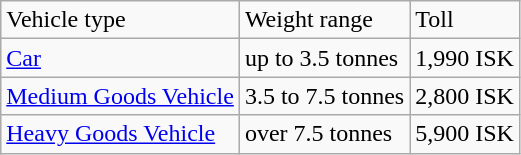<table class="wikitable">
<tr>
<td>Vehicle type</td>
<td>Weight range</td>
<td>Toll</td>
</tr>
<tr>
<td><a href='#'>Car</a></td>
<td>up to 3.5 tonnes</td>
<td>1,990 ISK</td>
</tr>
<tr>
<td><a href='#'>Medium Goods Vehicle</a></td>
<td>3.5 to 7.5 tonnes</td>
<td>2,800 ISK</td>
</tr>
<tr>
<td><a href='#'>Heavy Goods Vehicle</a></td>
<td>over 7.5 tonnes</td>
<td>5,900 ISK</td>
</tr>
</table>
